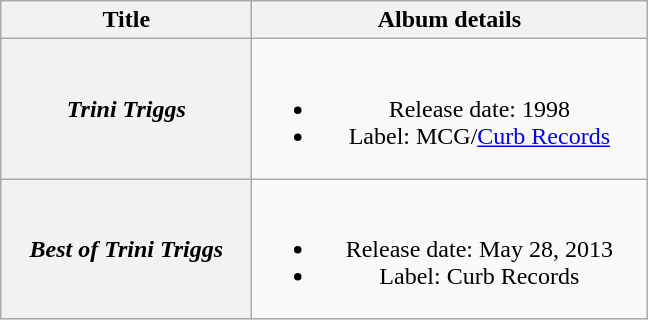<table class="wikitable plainrowheaders" style="text-align:center;">
<tr>
<th style="width:10em;">Title</th>
<th style="width:16em;">Album details</th>
</tr>
<tr>
<th scope="row"><em>Trini Triggs</em></th>
<td><br><ul><li>Release date: 1998</li><li>Label: MCG/<a href='#'>Curb Records</a></li></ul></td>
</tr>
<tr>
<th scope="row"><em>Best of Trini Triggs</em></th>
<td><br><ul><li>Release date: May 28, 2013</li><li>Label: Curb Records</li></ul></td>
</tr>
</table>
